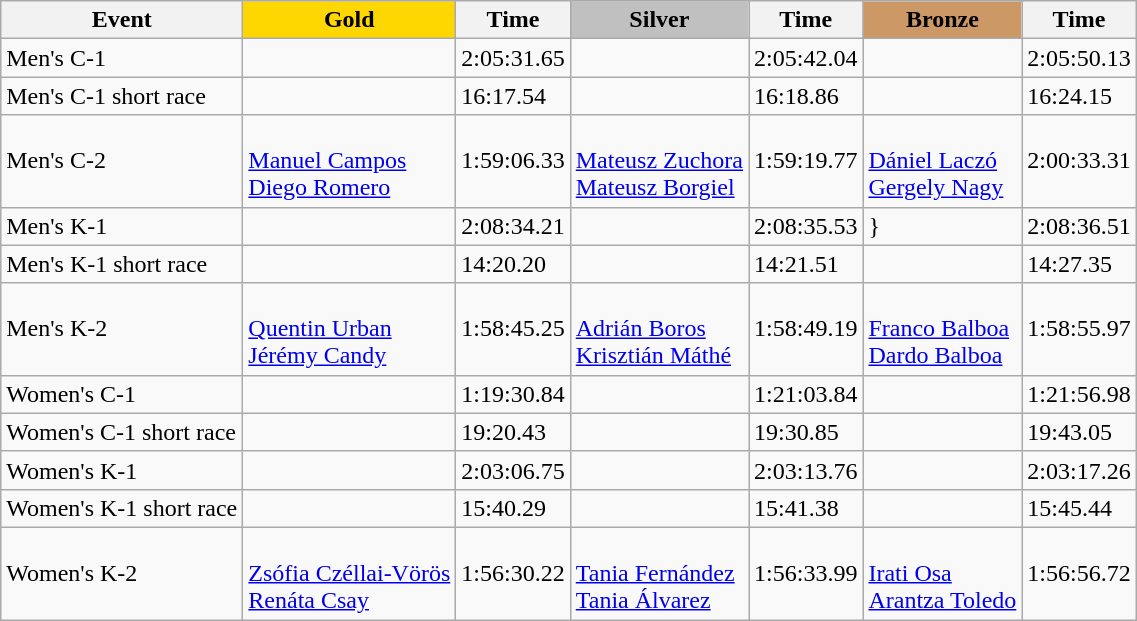<table class="wikitable">
<tr>
<th>Event</th>
<td align=center bgcolor="gold"><strong>Gold</strong></td>
<th>Time</th>
<td align=center bgcolor="silver"><strong>Silver</strong></td>
<th>Time</th>
<td align=center bgcolor="CC9966"><strong>Bronze</strong></td>
<th>Time</th>
</tr>
<tr>
<td>Men's C-1</td>
<td></td>
<td>2:05:31.65</td>
<td></td>
<td>2:05:42.04</td>
<td></td>
<td>2:05:50.13</td>
</tr>
<tr>
<td>Men's C-1 short race</td>
<td></td>
<td>16:17.54</td>
<td></td>
<td>16:18.86</td>
<td></td>
<td>16:24.15</td>
</tr>
<tr>
<td>Men's C-2</td>
<td><br><a href='#'>Manuel Campos</a><br><a href='#'>Diego Romero</a></td>
<td>1:59:06.33</td>
<td><br><a href='#'>Mateusz Zuchora</a><br><a href='#'>Mateusz Borgiel</a></td>
<td>1:59:19.77</td>
<td><br><a href='#'>Dániel Laczó</a><br><a href='#'>Gergely Nagy</a></td>
<td>2:00:33.31</td>
</tr>
<tr>
<td>Men's K-1</td>
<td></td>
<td>2:08:34.21</td>
<td></td>
<td>2:08:35.53</td>
<td>}</td>
<td>2:08:36.51</td>
</tr>
<tr>
<td>Men's K-1 short race</td>
<td></td>
<td>14:20.20</td>
<td></td>
<td>14:21.51</td>
<td></td>
<td>14:27.35</td>
</tr>
<tr>
<td>Men's K-2</td>
<td><br><a href='#'>Quentin Urban</a><br><a href='#'>Jérémy Candy</a></td>
<td>1:58:45.25</td>
<td><br><a href='#'>Adrián Boros</a><br><a href='#'>Krisztián Máthé</a></td>
<td>1:58:49.19</td>
<td><br><a href='#'>Franco Balboa</a><br><a href='#'>Dardo Balboa</a></td>
<td>1:58:55.97</td>
</tr>
<tr>
<td>Women's C-1</td>
<td></td>
<td>1:19:30.84</td>
<td></td>
<td>1:21:03.84</td>
<td></td>
<td>1:21:56.98</td>
</tr>
<tr>
<td>Women's C-1 short race</td>
<td></td>
<td>19:20.43</td>
<td></td>
<td>19:30.85</td>
<td></td>
<td>19:43.05</td>
</tr>
<tr>
<td>Women's K-1</td>
<td></td>
<td>2:03:06.75</td>
<td></td>
<td>2:03:13.76</td>
<td></td>
<td>2:03:17.26</td>
</tr>
<tr>
<td>Women's K-1 short race</td>
<td></td>
<td>15:40.29</td>
<td></td>
<td>15:41.38</td>
<td></td>
<td>15:45.44</td>
</tr>
<tr>
<td>Women's K-2</td>
<td><br><a href='#'>Zsófia Czéllai-Vörös</a><br><a href='#'>Renáta Csay</a></td>
<td>1:56:30.22</td>
<td><br><a href='#'>Tania Fernández</a><br><a href='#'>Tania Álvarez</a></td>
<td>1:56:33.99</td>
<td><br><a href='#'>Irati Osa</a><br><a href='#'>Arantza Toledo</a></td>
<td>1:56:56.72</td>
</tr>
</table>
